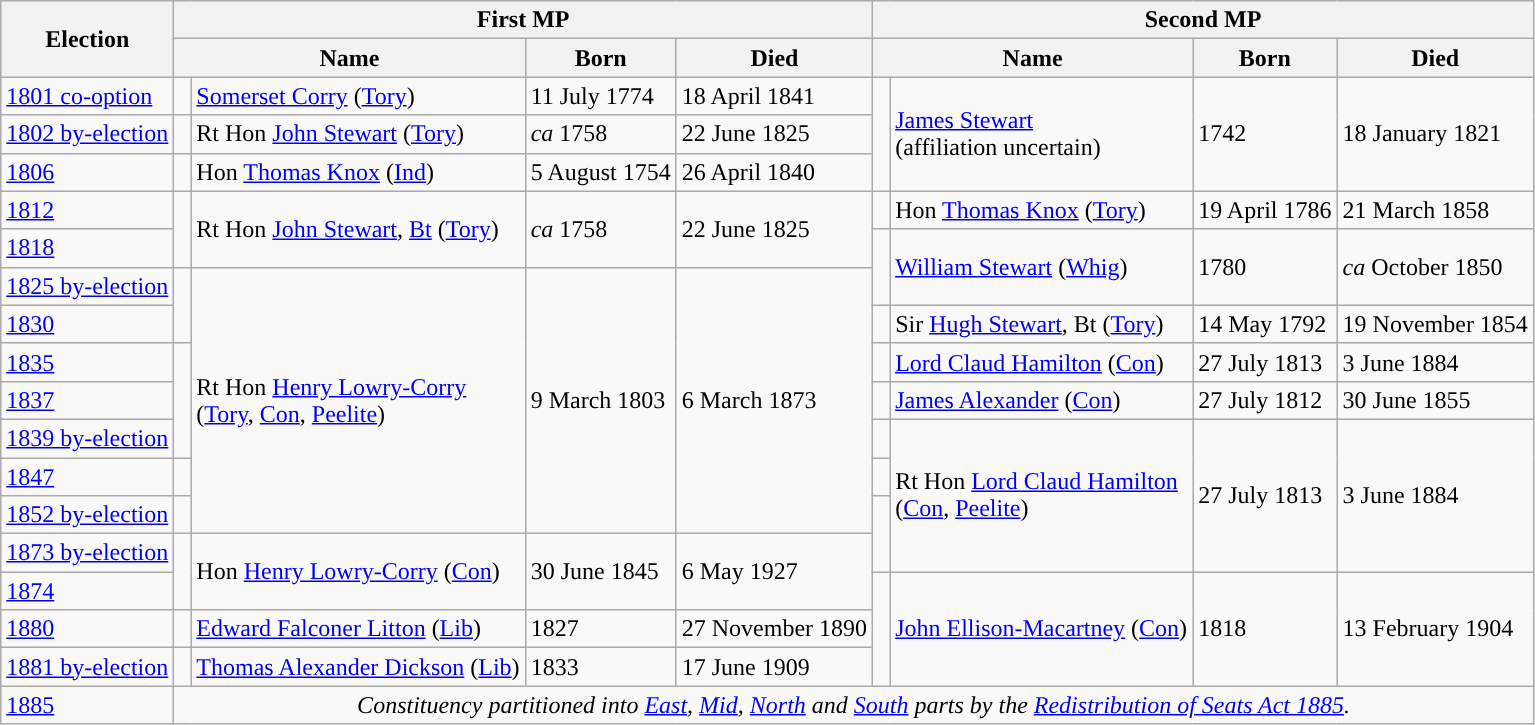<table class="wikitable">
<tr>
<th rowspan="2">Election</th>
<th colspan="4">First MP</th>
<th colspan="4">Second MP</th>
</tr>
<tr>
<th colspan="2">Name</th>
<th>Born</th>
<th>Died</th>
<th colspan="2">Name</th>
<th>Born</th>
<th>Died</th>
</tr>
<tr>
<td><a href='#'>1801 co-option</a></td>
<td style="color:inherit;background: "> </td>
<td><a href='#'>Somerset Corry</a> (<a href='#'>Tory</a>)</td>
<td>11 July 1774</td>
<td>18 April 1841</td>
<td rowspan="3"></td>
<td rowspan="3"><a href='#'>James Stewart</a><br>(affiliation uncertain)</td>
<td rowspan="3">1742</td>
<td rowspan="3">18 January 1821</td>
</tr>
<tr>
<td><a href='#'>1802 by-election</a></td>
<td style="color:inherit;background: "> </td>
<td>Rt Hon <a href='#'>John Stewart</a> (<a href='#'>Tory</a>)</td>
<td><em>ca</em> 1758</td>
<td>22 June 1825</td>
</tr>
<tr>
<td><a href='#'>1806</a></td>
<td style="color:inherit;background: "> </td>
<td>Hon <a href='#'>Thomas Knox</a> (<a href='#'>Ind</a>)</td>
<td>5 August 1754</td>
<td>26 April 1840</td>
</tr>
<tr>
<td><a href='#'>1812</a></td>
<td rowspan="2" style="color:inherit;background: "> </td>
<td rowspan="2">Rt Hon <a href='#'>John Stewart</a>, <a href='#'>Bt</a> (<a href='#'>Tory</a>)</td>
<td rowspan="2"><em>ca</em> 1758</td>
<td rowspan="2">22 June 1825</td>
<td style="color:inherit;background: "> </td>
<td>Hon <a href='#'>Thomas Knox</a> (<a href='#'>Tory</a>)</td>
<td>19 April 1786</td>
<td>21 March 1858</td>
</tr>
<tr>
<td><a href='#'>1818</a></td>
<td rowspan="2" style="color:inherit;background: "> </td>
<td rowspan="2"><a href='#'>William Stewart</a> (<a href='#'>Whig</a>)</td>
<td rowspan="2">1780</td>
<td rowspan="2"><em>ca</em> October 1850</td>
</tr>
<tr>
<td><a href='#'>1825 by-election</a></td>
<td rowspan="2" style="color:inherit;background: "> </td>
<td rowspan="7">Rt Hon <a href='#'>Henry Lowry-Corry</a><br>(<a href='#'>Tory</a>, <a href='#'>Con</a>, <a href='#'>Peelite</a>)</td>
<td rowspan="7">9 March 1803</td>
<td rowspan="7">6 March 1873</td>
</tr>
<tr>
<td><a href='#'>1830</a></td>
<td style="color:inherit;background: "> </td>
<td>Sir <a href='#'>Hugh Stewart</a>, Bt (<a href='#'>Tory</a>)</td>
<td>14 May 1792</td>
<td>19 November 1854</td>
</tr>
<tr>
<td><a href='#'>1835</a></td>
<td rowspan="3" style="color:inherit;background: "> </td>
<td style="color:inherit;background: "> </td>
<td><a href='#'>Lord Claud Hamilton</a> (<a href='#'>Con</a>)</td>
<td>27 July 1813</td>
<td>3 June 1884</td>
</tr>
<tr>
<td><a href='#'>1837</a></td>
<td style="color:inherit;background: "> </td>
<td><a href='#'>James Alexander</a> (<a href='#'>Con</a>)</td>
<td>27 July 1812</td>
<td>30 June 1855</td>
</tr>
<tr>
<td><a href='#'>1839 by-election</a></td>
<td style="color:inherit;background: "> </td>
<td rowspan="4">Rt Hon <a href='#'>Lord Claud Hamilton</a><br>(<a href='#'>Con</a>, <a href='#'>Peelite</a>)</td>
<td rowspan="4">27 July 1813</td>
<td rowspan="4">3 June 1884</td>
</tr>
<tr>
<td><a href='#'>1847</a></td>
<td style="color:inherit;background: "> </td>
<td style="color:inherit;background: "> </td>
</tr>
<tr>
<td><a href='#'>1852 by-election</a></td>
<td style="color:inherit;background: "> </td>
<td rowspan="2" style="color:inherit;background: "> </td>
</tr>
<tr>
<td><a href='#'>1873 by-election</a></td>
<td rowspan="2" style="color:inherit;background: "> </td>
<td rowspan="2">Hon <a href='#'>Henry Lowry-Corry</a> (<a href='#'>Con</a>)</td>
<td rowspan="2">30 June 1845</td>
<td rowspan="2">6 May 1927</td>
</tr>
<tr>
<td><a href='#'>1874</a></td>
<td rowspan="3" style="color:inherit;background: "> </td>
<td rowspan="3"><a href='#'>John Ellison-Macartney</a> (<a href='#'>Con</a>)</td>
<td rowspan="3">1818</td>
<td rowspan="3">13 February 1904</td>
</tr>
<tr>
<td><a href='#'>1880</a></td>
<td style="color:inherit;background: "> </td>
<td><a href='#'>Edward Falconer Litton</a> (<a href='#'>Lib</a>)</td>
<td>1827</td>
<td>27 November 1890</td>
</tr>
<tr>
<td><a href='#'>1881 by-election</a></td>
<td style="color:inherit;background: "> </td>
<td><a href='#'>Thomas Alexander Dickson</a> (<a href='#'>Lib</a>)</td>
<td>1833</td>
<td>17 June 1909</td>
</tr>
<tr>
<td><a href='#'>1885</a></td>
<td colspan="8" style="text-align: center;"><em>Constituency partitioned into <a href='#'>East</a>, <a href='#'>Mid</a>, <a href='#'>North</a> and <a href='#'>South</a> parts by the <a href='#'>Redistribution of Seats Act 1885</a>.</em></td>
</tr>
</table>
